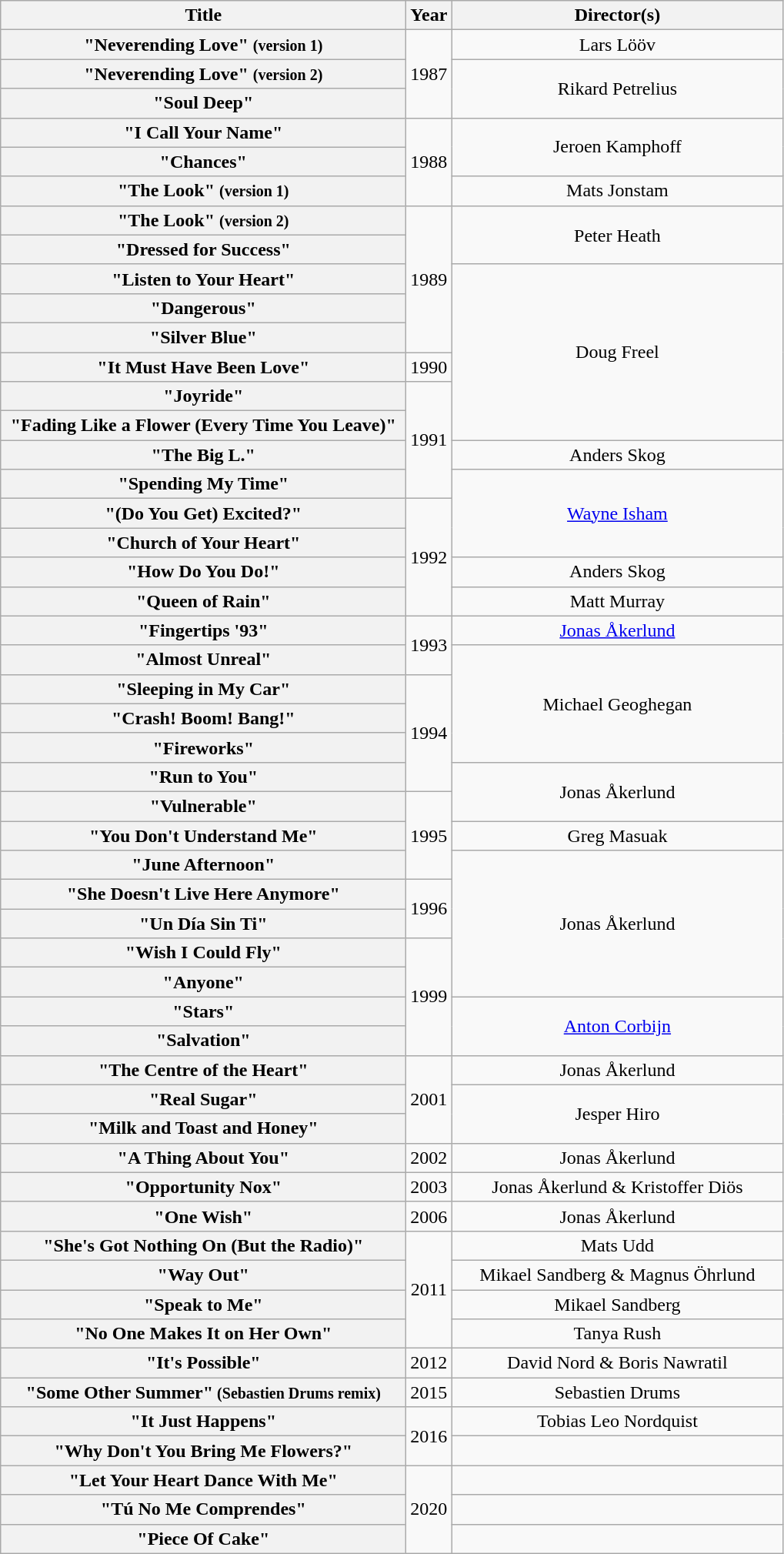<table class="wikitable plainrowheaders" style="text-align:center;" border="1">
<tr>
<th scope="col" style="width:21.5em;">Title</th>
<th scope="col">Year</th>
<th scope="col" style="width:17.5em;">Director(s)</th>
</tr>
<tr>
<th scope="row">"Neverending Love" <small>(version 1)</small></th>
<td rowspan="3">1987</td>
<td>Lars Lööv</td>
</tr>
<tr>
<th scope="row">"Neverending Love" <small>(version 2)</small></th>
<td rowspan="2">Rikard Petrelius</td>
</tr>
<tr>
<th scope="row">"Soul Deep"</th>
</tr>
<tr>
<th scope="row">"I Call Your Name"</th>
<td rowspan="3">1988</td>
<td rowspan="2">Jeroen Kamphoff</td>
</tr>
<tr>
<th scope="row">"Chances"</th>
</tr>
<tr>
<th scope="row">"The Look" <small>(version 1)</small></th>
<td>Mats Jonstam</td>
</tr>
<tr>
<th scope="row">"The Look" <small>(version 2)</small></th>
<td rowspan="5">1989</td>
<td rowspan="2">Peter Heath</td>
</tr>
<tr>
<th scope="row">"Dressed for Success"</th>
</tr>
<tr>
<th scope="row">"Listen to Your Heart"</th>
<td rowspan="6">Doug Freel</td>
</tr>
<tr>
<th scope="row">"Dangerous"</th>
</tr>
<tr>
<th scope="row">"Silver Blue"</th>
</tr>
<tr>
<th scope="row">"It Must Have Been Love"</th>
<td>1990</td>
</tr>
<tr>
<th scope="row">"Joyride"</th>
<td rowspan="4">1991</td>
</tr>
<tr>
<th scope="row">"Fading Like a Flower (Every Time You Leave)"</th>
</tr>
<tr>
<th scope="row">"The Big L."</th>
<td>Anders Skog</td>
</tr>
<tr>
<th scope="row">"Spending My Time"</th>
<td rowspan="3"><a href='#'>Wayne Isham</a></td>
</tr>
<tr>
<th scope="row">"(Do You Get) Excited?"</th>
<td rowspan="4">1992</td>
</tr>
<tr>
<th scope="row">"Church of Your Heart"</th>
</tr>
<tr>
<th scope="row">"How Do You Do!"</th>
<td>Anders Skog</td>
</tr>
<tr>
<th scope="row">"Queen of Rain"</th>
<td>Matt Murray</td>
</tr>
<tr>
<th scope="row">"Fingertips '93"</th>
<td rowspan="2">1993</td>
<td><a href='#'>Jonas Åkerlund</a></td>
</tr>
<tr>
<th scope="row">"Almost Unreal"</th>
<td rowspan="4">Michael Geoghegan</td>
</tr>
<tr>
<th scope="row">"Sleeping in My Car"</th>
<td rowspan="4">1994</td>
</tr>
<tr>
<th scope="row">"Crash! Boom! Bang!"</th>
</tr>
<tr>
<th scope="row">"Fireworks"</th>
</tr>
<tr>
<th scope="row">"Run to You"</th>
<td rowspan="2">Jonas Åkerlund</td>
</tr>
<tr>
<th scope="row">"Vulnerable"</th>
<td rowspan="3">1995</td>
</tr>
<tr>
<th scope="row">"You Don't Understand Me"</th>
<td>Greg Masuak</td>
</tr>
<tr>
<th scope="row">"June Afternoon"</th>
<td rowspan="5">Jonas Åkerlund</td>
</tr>
<tr>
<th scope="row">"She Doesn't Live Here Anymore"</th>
<td rowspan="2">1996</td>
</tr>
<tr>
<th scope="row">"Un Día Sin Ti"</th>
</tr>
<tr>
<th scope="row">"Wish I Could Fly"</th>
<td rowspan="4">1999</td>
</tr>
<tr>
<th scope="row">"Anyone"</th>
</tr>
<tr>
<th scope="row">"Stars"</th>
<td rowspan="2"><a href='#'>Anton Corbijn</a></td>
</tr>
<tr>
<th scope="row">"Salvation"</th>
</tr>
<tr>
<th scope="row">"The Centre of the Heart"</th>
<td rowspan="3">2001</td>
<td>Jonas Åkerlund</td>
</tr>
<tr>
<th scope="row">"Real Sugar"</th>
<td rowspan="2">Jesper Hiro</td>
</tr>
<tr>
<th scope="row">"Milk and Toast and Honey"</th>
</tr>
<tr>
<th scope="row">"A Thing About You"</th>
<td>2002</td>
<td>Jonas Åkerlund</td>
</tr>
<tr>
<th scope="row">"Opportunity Nox"</th>
<td>2003</td>
<td>Jonas Åkerlund & Kristoffer Diös</td>
</tr>
<tr>
<th scope="row">"One Wish"</th>
<td>2006</td>
<td>Jonas Åkerlund</td>
</tr>
<tr>
<th scope="row">"She's Got Nothing On (But the Radio)"</th>
<td rowspan="4">2011</td>
<td>Mats Udd</td>
</tr>
<tr>
<th scope="row">"Way Out"</th>
<td>Mikael Sandberg & Magnus Öhrlund</td>
</tr>
<tr>
<th scope="row">"Speak to Me"</th>
<td>Mikael Sandberg</td>
</tr>
<tr>
<th scope="row">"No One Makes It on Her Own"</th>
<td>Tanya Rush</td>
</tr>
<tr>
<th scope="row">"It's Possible"</th>
<td>2012</td>
<td>David Nord & Boris Nawratil</td>
</tr>
<tr>
<th scope="row">"Some Other Summer"<small> (Sebastien Drums remix)</small></th>
<td>2015</td>
<td>Sebastien Drums</td>
</tr>
<tr>
<th scope="row">"It Just Happens"</th>
<td rowspan="2">2016</td>
<td>Tobias Leo Nordquist</td>
</tr>
<tr>
<th scope="row">"Why Don't You Bring Me Flowers?"</th>
<td></td>
</tr>
<tr>
<th scope="row">"Let Your Heart Dance With Me"</th>
<td rowspan="3">2020</td>
<td></td>
</tr>
<tr>
<th scope="row">"Tú No Me Comprendes"</th>
<td></td>
</tr>
<tr>
<th scope="row">"Piece Of Cake"</th>
<td></td>
</tr>
</table>
